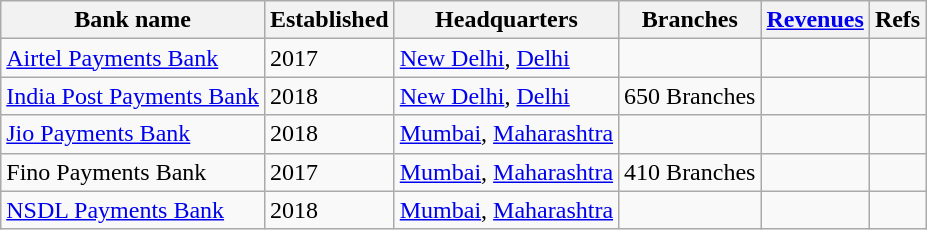<table class="wikitable sortable" 90%;>
<tr>
<th>Bank name</th>
<th>Established</th>
<th>Headquarters</th>
<th>Branches</th>
<th><a href='#'>Revenues</a></th>
<th class="unsortable">Refs</th>
</tr>
<tr>
<td><a href='#'>Airtel Payments Bank</a></td>
<td>2017</td>
<td><a href='#'>New Delhi</a>, <a href='#'>Delhi</a></td>
<td></td>
<td></td>
<td></td>
</tr>
<tr>
<td><a href='#'>India Post Payments Bank</a></td>
<td>2018</td>
<td><a href='#'>New Delhi</a>, <a href='#'>Delhi</a></td>
<td>650 Branches</td>
<td></td>
<td></td>
</tr>
<tr>
<td><a href='#'>Jio Payments Bank</a></td>
<td>2018</td>
<td><a href='#'>Mumbai</a>, <a href='#'>Maharashtra</a></td>
<td></td>
<td></td>
<td></td>
</tr>
<tr>
<td>Fino Payments Bank</td>
<td>2017</td>
<td><a href='#'>Mumbai</a>, <a href='#'>Maharashtra</a></td>
<td>410 Branches</td>
<td></td>
<td></td>
</tr>
<tr>
<td><a href='#'>NSDL Payments Bank</a></td>
<td>2018</td>
<td><a href='#'>Mumbai</a>, <a href='#'>Maharashtra</a></td>
<td></td>
<td></td>
<td></td>
</tr>
</table>
